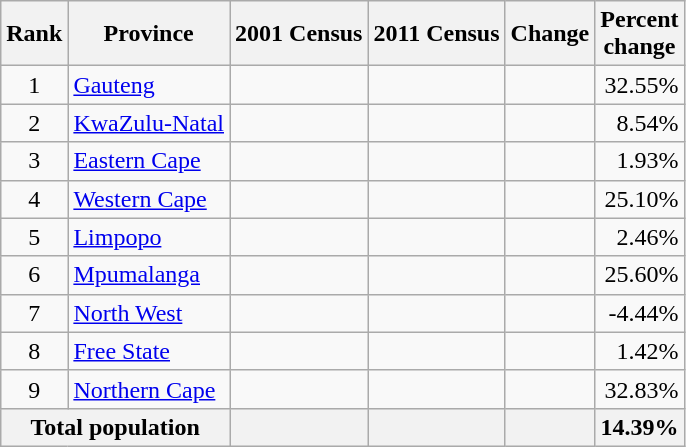<table class="wikitable sortable" style="text-align: right;">
<tr>
<th data-sort-type="number">Rank</th>
<th>Province</th>
<th>2001 Census</th>
<th>2011 Census</th>
<th data-sort-type="number">Change</th>
<th data-sort-type="number">Percent<br>change</th>
</tr>
<tr>
<td style="text-align: center;">1 </td>
<td style="text-align: left;"><a href='#'>Gauteng</a></td>
<td></td>
<td></td>
<td> </td>
<td>32.55% </td>
</tr>
<tr>
<td style="text-align: center;">2 </td>
<td style="text-align: left;"><a href='#'>KwaZulu-Natal</a></td>
<td></td>
<td></td>
<td> </td>
<td>8.54% </td>
</tr>
<tr>
<td style="text-align: center;">3 </td>
<td style="text-align: left;"><a href='#'>Eastern Cape</a></td>
<td></td>
<td></td>
<td> </td>
<td>1.93% </td>
</tr>
<tr>
<td style="text-align: center;">4 </td>
<td style="text-align: left;"><a href='#'>Western Cape</a></td>
<td></td>
<td></td>
<td> </td>
<td>25.10% </td>
</tr>
<tr>
<td style="text-align: center;">5 </td>
<td style="text-align: left;"><a href='#'>Limpopo</a></td>
<td></td>
<td></td>
<td> </td>
<td>2.46% </td>
</tr>
<tr>
<td style="text-align: center;">6 </td>
<td style="text-align: left;"><a href='#'>Mpumalanga</a></td>
<td></td>
<td></td>
<td> </td>
<td>25.60% </td>
</tr>
<tr>
<td style="text-align: center;">7 </td>
<td style="text-align: left;"><a href='#'>North West</a></td>
<td></td>
<td></td>
<td> </td>
<td>-4.44% </td>
</tr>
<tr>
<td style="text-align: center;">8 </td>
<td style="text-align: left;"><a href='#'>Free State</a></td>
<td></td>
<td></td>
<td> </td>
<td>1.42% </td>
</tr>
<tr>
<td style="text-align: center;">9 </td>
<td style="text-align: left;"><a href='#'>Northern Cape</a></td>
<td></td>
<td></td>
<td> </td>
<td>32.83% </td>
</tr>
<tr>
<th colspan=2>Total population</th>
<th></th>
<th></th>
<th> </th>
<th>14.39% </th>
</tr>
</table>
